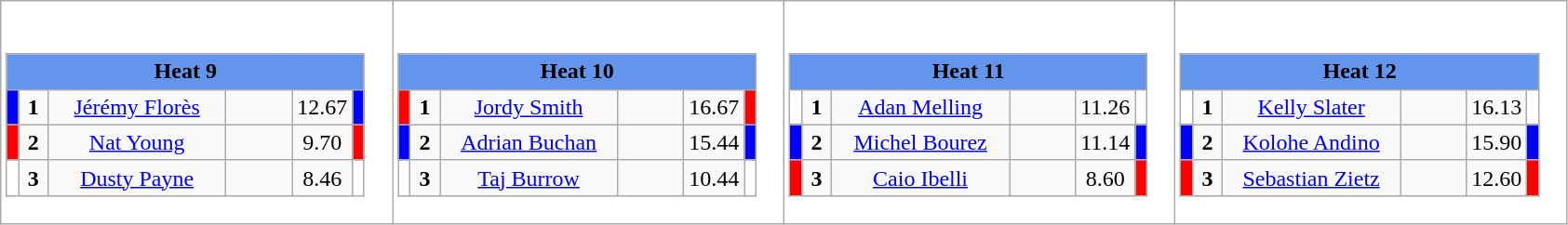<table class="wikitable" style="background:#fff;">
<tr>
<td><div><br><table class="wikitable">
<tr>
<td colspan="6"  style="text-align:center; background:#6495ed;"><strong>Heat 9</strong></td>
</tr>
<tr>
<td style="width:01px; background: #00f;"></td>
<td style="width:14px; text-align:center;"><strong>1</strong></td>
<td style="width:120px; text-align:center;"><a href='#'>Jérémy Florès</a></td>
<td style="width:40px; text-align:center;"></td>
<td style="width:20px; text-align:center;">12.67</td>
<td style="width:01px; background: #00f;"></td>
</tr>
<tr>
<td style="width:01px; background: #f00;"></td>
<td style="width:14px; text-align:center;"><strong>2</strong></td>
<td style="width:120px; text-align:center;"><a href='#'>Nat Young</a></td>
<td style="width:40px; text-align:center;"></td>
<td style="width:20px; text-align:center;">9.70</td>
<td style="width:01px; background: #f00;"></td>
</tr>
<tr>
<td style="width:01px; background: #fff;"></td>
<td style="width:14px; text-align:center;"><strong>3</strong></td>
<td style="width:120px; text-align:center;"><a href='#'>Dusty Payne</a></td>
<td style="width:40px; text-align:center;"></td>
<td style="width:20px; text-align:center;">8.46</td>
<td style="width:01px; background: #fff;"></td>
</tr>
</table>
</div></td>
<td><div><br><table class="wikitable">
<tr>
<td colspan="6"  style="text-align:center; background:#6495ed;"><strong>Heat 10</strong></td>
</tr>
<tr>
<td style="width:01px; background: #f00;"></td>
<td style="width:14px; text-align:center;"><strong>1</strong></td>
<td style="width:120px; text-align:center;"><a href='#'>Jordy Smith</a></td>
<td style="width:40px; text-align:center;"></td>
<td style="width:20px; text-align:center;">16.67</td>
<td style="width:01px; background: #f00;"></td>
</tr>
<tr>
<td style="width:01px; background: #00f;"></td>
<td style="width:14px; text-align:center;"><strong>2</strong></td>
<td style="width:120px; text-align:center;"><a href='#'>Adrian Buchan</a></td>
<td style="width:40px; text-align:center;"></td>
<td style="width:20px; text-align:center;">15.44</td>
<td style="width:01px; background: #00f;"></td>
</tr>
<tr>
<td style="width:01px; background: #fff;"></td>
<td style="width:14px; text-align:center;"><strong>3</strong></td>
<td style="width:120px; text-align:center;"><a href='#'>Taj Burrow</a></td>
<td style="width:40px; text-align:center;"></td>
<td style="width:20px; text-align:center;">10.44</td>
<td style="width:01px; background: #fff;"></td>
</tr>
</table>
</div></td>
<td><div><br><table class="wikitable">
<tr>
<td colspan="6"  style="text-align:center; background:#6495ed;"><strong>Heat 11</strong></td>
</tr>
<tr>
<td style="width:01px; background: #fff;"></td>
<td style="width:14px; text-align:center;"><strong>1</strong></td>
<td style="width:120px; text-align:center;"><a href='#'>Adan Melling</a></td>
<td style="width:40px; text-align:center;"></td>
<td style="width:20px; text-align:center;">11.26</td>
<td style="width:01px; background: #fff;"></td>
</tr>
<tr>
<td style="width:01px; background: #00f;"></td>
<td style="width:14px; text-align:center;"><strong>2</strong></td>
<td style="width:120px; text-align:center;"><a href='#'>Michel Bourez</a></td>
<td style="width:40px; text-align:center;"></td>
<td style="width:20px; text-align:center;">11.14</td>
<td style="width:01px; background: #00f;"></td>
</tr>
<tr>
<td style="width:01px; background: #f00;"></td>
<td style="width:14px; text-align:center;"><strong>3</strong></td>
<td style="width:120px; text-align:center;"><a href='#'>Caio Ibelli</a></td>
<td style="width:40px; text-align:center;"></td>
<td style="width:20px; text-align:center;">8.60</td>
<td style="width:01px; background: #f00;"></td>
</tr>
</table>
</div></td>
<td><div><br><table class="wikitable">
<tr>
<td colspan="6"  style="text-align:center; background:#6495ed;"><strong>Heat 12</strong></td>
</tr>
<tr>
<td style="width:01px; background: #fff;"></td>
<td style="width:14px; text-align:center;"><strong>1</strong></td>
<td style="width:120px; text-align:center;"><a href='#'>Kelly Slater</a></td>
<td style="width:40px; text-align:center;"></td>
<td style="width:20px; text-align:center;">16.13</td>
<td style="width:01px; background: #fff;"></td>
</tr>
<tr>
<td style="width:01px; background: #00f;"></td>
<td style="width:14px; text-align:center;"><strong>2</strong></td>
<td style="width:120px; text-align:center;"><a href='#'>Kolohe Andino</a></td>
<td style="width:40px; text-align:center;"></td>
<td style="width:20px; text-align:center;">15.90</td>
<td style="width:01px; background: #00f;"></td>
</tr>
<tr>
<td style="width:01px; background: #f00;"></td>
<td style="width:14px; text-align:center;"><strong>3</strong></td>
<td style="width:120px; text-align:center;"><a href='#'>Sebastian Zietz</a></td>
<td style="width:40px; text-align:center;"></td>
<td style="width:20px; text-align:center;">12.60</td>
<td style="width:01px; background: #f00;"></td>
</tr>
</table>
</div></td>
</tr>
</table>
